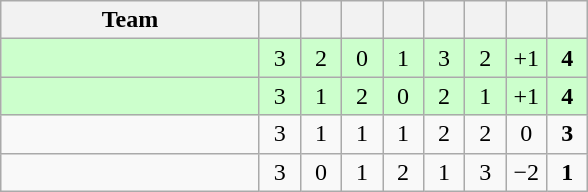<table class="wikitable" style="text-align:center">
<tr>
<th width=165>Team</th>
<th width=20></th>
<th width=20></th>
<th width=20></th>
<th width=20></th>
<th width=20></th>
<th width=20></th>
<th width=20></th>
<th width=20></th>
</tr>
<tr bgcolor="#ccffcc">
<td align="left"></td>
<td>3</td>
<td>2</td>
<td>0</td>
<td>1</td>
<td>3</td>
<td>2</td>
<td>+1</td>
<td><strong>4</strong></td>
</tr>
<tr bgcolor="#ccffcc">
<td align="left"></td>
<td>3</td>
<td>1</td>
<td>2</td>
<td>0</td>
<td>2</td>
<td>1</td>
<td>+1</td>
<td><strong>4</strong></td>
</tr>
<tr>
<td align="left"></td>
<td>3</td>
<td>1</td>
<td>1</td>
<td>1</td>
<td>2</td>
<td>2</td>
<td>0</td>
<td><strong>3</strong></td>
</tr>
<tr>
<td align="left"></td>
<td>3</td>
<td>0</td>
<td>1</td>
<td>2</td>
<td>1</td>
<td>3</td>
<td>−2</td>
<td><strong>1</strong></td>
</tr>
</table>
